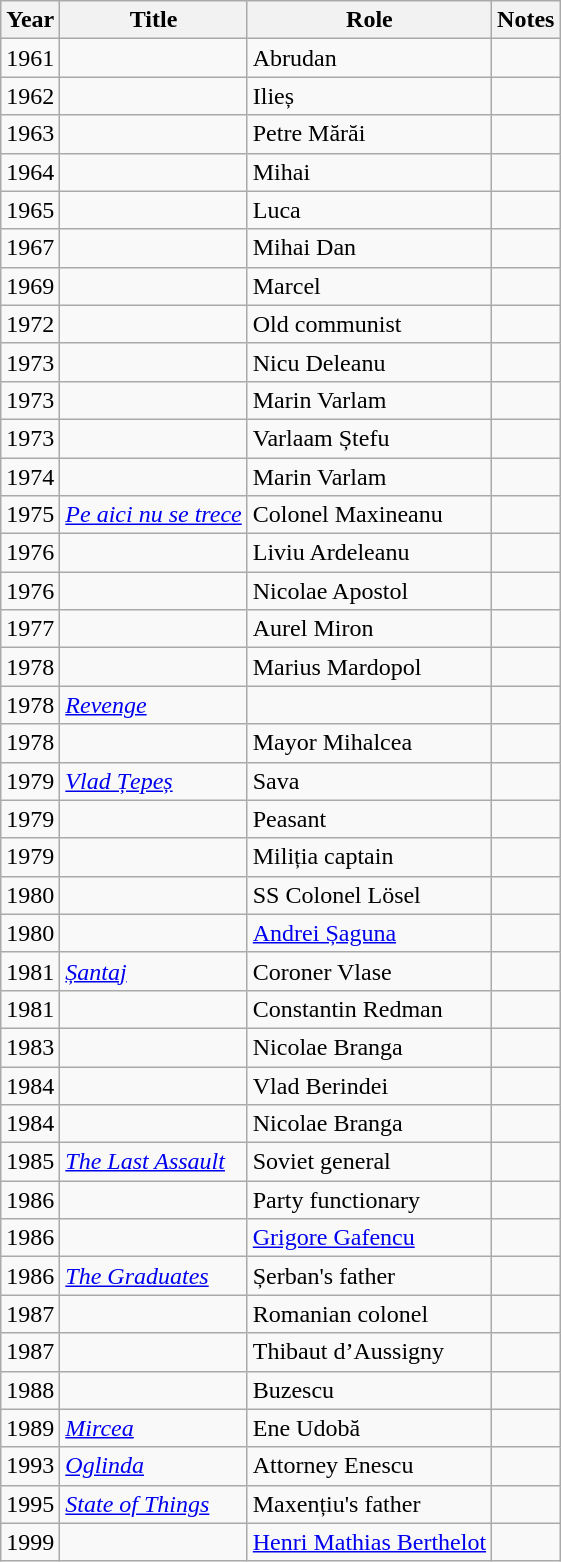<table class="wikitable sortable">
<tr>
<th>Year</th>
<th>Title</th>
<th>Role</th>
<th class="unsortable">Notes</th>
</tr>
<tr>
<td>1961</td>
<td><em></em></td>
<td>Abrudan</td>
<td></td>
</tr>
<tr>
<td>1962</td>
<td><em></em></td>
<td>Ilieș</td>
<td></td>
</tr>
<tr>
<td>1963</td>
<td><em></em></td>
<td>Petre Mărăi</td>
<td></td>
</tr>
<tr>
<td>1964</td>
<td><em></em></td>
<td>Mihai</td>
<td></td>
</tr>
<tr>
<td>1965</td>
<td><em></em></td>
<td>Luca</td>
<td></td>
</tr>
<tr>
<td>1967</td>
<td><em></em></td>
<td>Mihai Dan</td>
<td></td>
</tr>
<tr>
<td>1969</td>
<td><em></em></td>
<td>Marcel</td>
<td></td>
</tr>
<tr>
<td>1972</td>
<td><em></em></td>
<td>Old communist</td>
<td></td>
</tr>
<tr>
<td>1973</td>
<td><em></em></td>
<td>Nicu Deleanu</td>
<td></td>
</tr>
<tr>
<td>1973</td>
<td><em></em></td>
<td>Marin Varlam</td>
<td></td>
</tr>
<tr>
<td>1973</td>
<td><em></em></td>
<td>Varlaam Ștefu</td>
<td></td>
</tr>
<tr>
<td>1974</td>
<td><em></em></td>
<td>Marin Varlam</td>
<td></td>
</tr>
<tr>
<td>1975</td>
<td><em><a href='#'>Pe aici nu se trece</a></em></td>
<td>Colonel Maxineanu</td>
<td></td>
</tr>
<tr>
<td>1976</td>
<td><em></em></td>
<td>Liviu Ardeleanu</td>
<td></td>
</tr>
<tr>
<td>1976</td>
<td><em></em></td>
<td>Nicolae Apostol</td>
<td></td>
</tr>
<tr>
<td>1977</td>
<td><em></em></td>
<td>Aurel Miron</td>
<td></td>
</tr>
<tr>
<td>1978</td>
<td><em></em></td>
<td>Marius Mardopol</td>
<td></td>
</tr>
<tr>
<td>1978</td>
<td><em><a href='#'>Revenge</a></em></td>
<td></td>
<td></td>
</tr>
<tr>
<td>1978</td>
<td><em></em></td>
<td>Mayor Mihalcea</td>
<td></td>
</tr>
<tr>
<td>1979</td>
<td><em><a href='#'>Vlad Țepeș</a></em></td>
<td>Sava</td>
<td></td>
</tr>
<tr>
<td>1979</td>
<td><em></em></td>
<td>Peasant</td>
<td></td>
</tr>
<tr>
<td>1979</td>
<td><em></em></td>
<td>Miliția captain</td>
<td></td>
</tr>
<tr>
<td>1980</td>
<td><em></em></td>
<td>SS Colonel Lösel</td>
<td></td>
</tr>
<tr>
<td>1980</td>
<td><em></em></td>
<td><a href='#'>Andrei Șaguna</a></td>
<td></td>
</tr>
<tr>
<td>1981</td>
<td><em><a href='#'>Șantaj</a></em></td>
<td>Coroner Vlase</td>
<td></td>
</tr>
<tr>
<td>1981</td>
<td><em></em></td>
<td>Constantin Redman</td>
<td></td>
</tr>
<tr>
<td>1983</td>
<td><em></em></td>
<td>Nicolae Branga</td>
<td></td>
</tr>
<tr>
<td>1984</td>
<td><em></em></td>
<td>Vlad Berindei</td>
<td></td>
</tr>
<tr>
<td>1984</td>
<td><em></em></td>
<td>Nicolae Branga</td>
<td></td>
</tr>
<tr>
<td>1985</td>
<td><em><a href='#'>The Last Assault</a></em></td>
<td>Soviet general</td>
<td></td>
</tr>
<tr>
<td>1986</td>
<td><em></em></td>
<td>Party functionary</td>
<td></td>
</tr>
<tr>
<td>1986</td>
<td><em></em></td>
<td><a href='#'>Grigore Gafencu</a></td>
<td></td>
</tr>
<tr>
<td>1986</td>
<td><em><a href='#'>The Graduates</a></em></td>
<td>Șerban's father</td>
<td></td>
</tr>
<tr>
<td>1987</td>
<td><em></em></td>
<td>Romanian colonel</td>
<td></td>
</tr>
<tr>
<td>1987</td>
<td><em></em></td>
<td>Thibaut d’Aussigny</td>
<td></td>
</tr>
<tr>
<td>1988</td>
<td><em></em></td>
<td>Buzescu</td>
<td></td>
</tr>
<tr>
<td>1989</td>
<td><em><a href='#'>Mircea</a></em></td>
<td>Ene Udobă</td>
<td></td>
</tr>
<tr>
<td>1993</td>
<td><em><a href='#'>Oglinda</a></em></td>
<td>Attorney Enescu</td>
<td></td>
</tr>
<tr>
<td>1995</td>
<td><em><a href='#'>State of Things</a></em></td>
<td>Maxențiu's father</td>
<td></td>
</tr>
<tr>
<td>1999</td>
<td><em></em></td>
<td><a href='#'>Henri Mathias Berthelot</a></td>
<td></td>
</tr>
</table>
